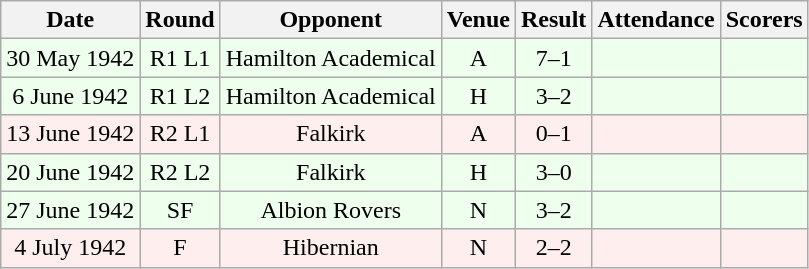<table class="wikitable sortable" style="font-size:100%; text-align:center">
<tr>
<th>Date</th>
<th>Round</th>
<th>Opponent</th>
<th>Venue</th>
<th>Result</th>
<th>Attendance</th>
<th>Scorers</th>
</tr>
<tr bgcolor = "#EEFFEE">
<td>30 May 1942</td>
<td>R1 L1</td>
<td>Hamilton Academical</td>
<td>A</td>
<td>7–1</td>
<td></td>
<td></td>
</tr>
<tr bgcolor = "#EEFFEE">
<td>6 June 1942</td>
<td>R1 L2</td>
<td>Hamilton Academical</td>
<td>H</td>
<td>3–2</td>
<td></td>
<td></td>
</tr>
<tr bgcolor = "#FFEEEE">
<td>13 June 1942</td>
<td>R2 L1</td>
<td>Falkirk</td>
<td>A</td>
<td>0–1</td>
<td></td>
<td></td>
</tr>
<tr bgcolor = "#EEFFEE">
<td>20 June 1942</td>
<td>R2 L2</td>
<td>Falkirk</td>
<td>H</td>
<td>3–0</td>
<td></td>
<td></td>
</tr>
<tr bgcolor = "#EEFFEE">
<td>27 June 1942</td>
<td>SF</td>
<td>Albion Rovers</td>
<td>N</td>
<td>3–2</td>
<td></td>
<td></td>
</tr>
<tr bgcolor = "#FFEEEE">
<td>4 July 1942</td>
<td>F</td>
<td>Hibernian</td>
<td>N</td>
<td>2–2</td>
<td></td>
<td></td>
</tr>
</table>
